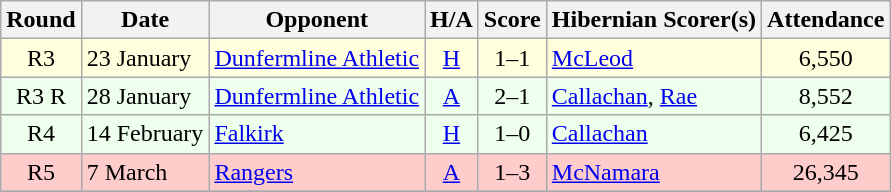<table class="wikitable" style="text-align:center">
<tr>
<th>Round</th>
<th>Date</th>
<th>Opponent</th>
<th>H/A</th>
<th>Score</th>
<th>Hibernian Scorer(s)</th>
<th>Attendance</th>
</tr>
<tr bgcolor=#FFFFDD>
<td>R3</td>
<td align=left>23 January</td>
<td align=left><a href='#'>Dunfermline Athletic</a></td>
<td><a href='#'>H</a></td>
<td>1–1</td>
<td align=left><a href='#'>McLeod</a></td>
<td>6,550</td>
</tr>
<tr bgcolor=#EEFFEE>
<td>R3 R</td>
<td align=left>28 January</td>
<td align=left><a href='#'>Dunfermline Athletic</a></td>
<td><a href='#'>A</a></td>
<td>2–1</td>
<td align=left><a href='#'>Callachan</a>, <a href='#'>Rae</a></td>
<td>8,552</td>
</tr>
<tr bgcolor=#EEFFEE>
<td>R4</td>
<td align=left>14 February</td>
<td align=left><a href='#'>Falkirk</a></td>
<td><a href='#'>H</a></td>
<td>1–0</td>
<td align=left><a href='#'>Callachan</a></td>
<td>6,425</td>
</tr>
<tr bgcolor=#FFCCCC>
<td>R5</td>
<td align=left>7 March</td>
<td align=left><a href='#'>Rangers</a></td>
<td><a href='#'>A</a></td>
<td>1–3</td>
<td align=left><a href='#'>McNamara</a></td>
<td>26,345</td>
</tr>
<tr>
</tr>
</table>
